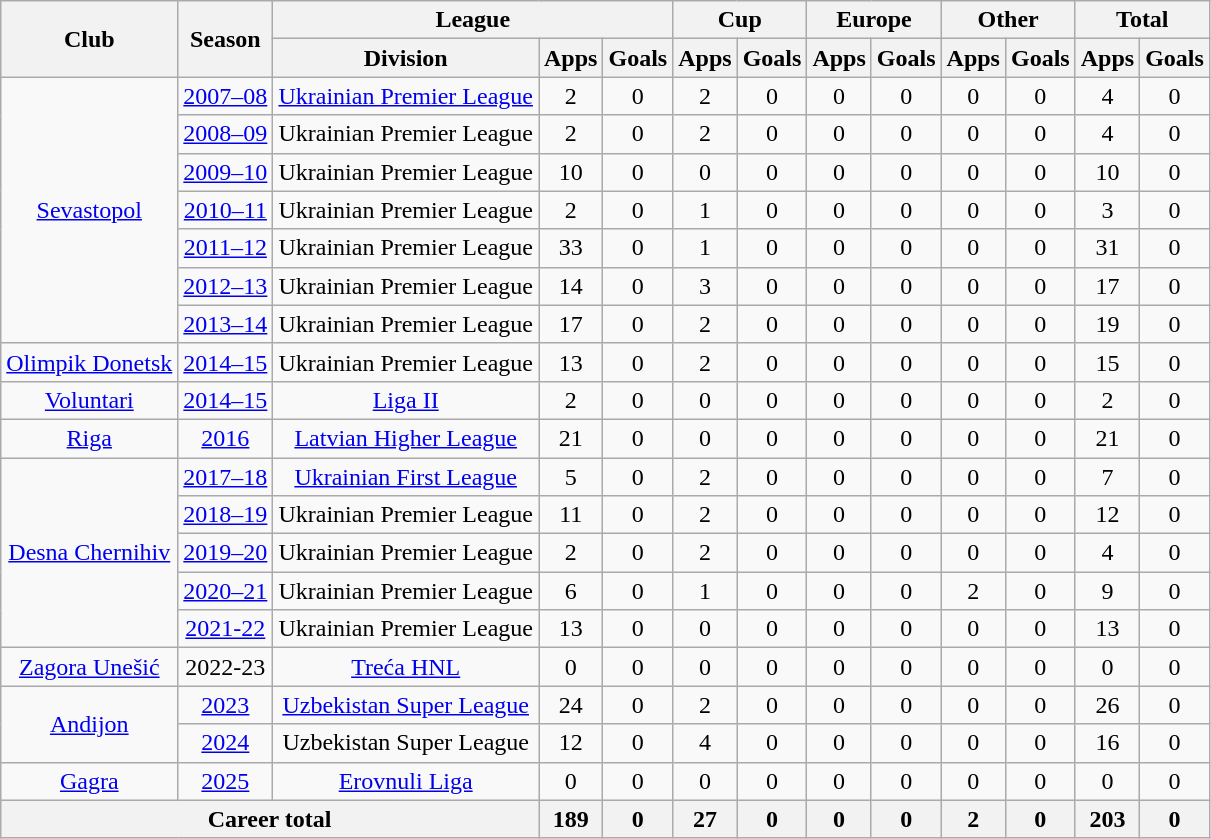<table class="wikitable" style="text-align:center">
<tr>
<th rowspan="2">Club</th>
<th rowspan="2">Season</th>
<th colspan="3">League</th>
<th colspan="2">Cup</th>
<th colspan="2">Europe</th>
<th colspan="2">Other</th>
<th colspan="2">Total</th>
</tr>
<tr>
<th>Division</th>
<th>Apps</th>
<th>Goals</th>
<th>Apps</th>
<th>Goals</th>
<th>Apps</th>
<th>Goals</th>
<th>Apps</th>
<th>Goals</th>
<th>Apps</th>
<th>Goals</th>
</tr>
<tr>
<td rowspan="7"><a href='#'>Sevastopol</a></td>
<td><a href='#'>2007–08</a></td>
<td><a href='#'>Ukrainian Premier League</a></td>
<td>2</td>
<td>0</td>
<td>2</td>
<td>0</td>
<td>0</td>
<td>0</td>
<td>0</td>
<td>0</td>
<td>4</td>
<td>0</td>
</tr>
<tr>
<td><a href='#'>2008–09</a></td>
<td>Ukrainian Premier League</td>
<td>2</td>
<td>0</td>
<td>2</td>
<td>0</td>
<td>0</td>
<td>0</td>
<td>0</td>
<td>0</td>
<td>4</td>
<td>0</td>
</tr>
<tr>
<td><a href='#'>2009–10</a></td>
<td>Ukrainian Premier League</td>
<td>10</td>
<td>0</td>
<td>0</td>
<td>0</td>
<td>0</td>
<td>0</td>
<td>0</td>
<td>0</td>
<td>10</td>
<td>0</td>
</tr>
<tr>
<td><a href='#'>2010–11</a></td>
<td>Ukrainian Premier League</td>
<td>2</td>
<td>0</td>
<td>1</td>
<td>0</td>
<td>0</td>
<td>0</td>
<td>0</td>
<td>0</td>
<td>3</td>
<td>0</td>
</tr>
<tr>
<td><a href='#'>2011–12</a></td>
<td>Ukrainian Premier League</td>
<td>33</td>
<td>0</td>
<td>1</td>
<td>0</td>
<td>0</td>
<td>0</td>
<td>0</td>
<td>0</td>
<td>31</td>
<td>0</td>
</tr>
<tr>
<td><a href='#'>2012–13</a></td>
<td>Ukrainian Premier League</td>
<td>14</td>
<td>0</td>
<td>3</td>
<td>0</td>
<td>0</td>
<td>0</td>
<td>0</td>
<td>0</td>
<td>17</td>
<td>0</td>
</tr>
<tr>
<td><a href='#'>2013–14</a></td>
<td>Ukrainian Premier League</td>
<td>17</td>
<td>0</td>
<td>2</td>
<td>0</td>
<td>0</td>
<td>0</td>
<td>0</td>
<td>0</td>
<td>19</td>
<td>0</td>
</tr>
<tr>
<td rowspan="1"><a href='#'>Olimpik Donetsk</a></td>
<td><a href='#'>2014–15</a></td>
<td>Ukrainian Premier League</td>
<td>13</td>
<td>0</td>
<td>2</td>
<td>0</td>
<td>0</td>
<td>0</td>
<td>0</td>
<td>0</td>
<td>15</td>
<td>0</td>
</tr>
<tr>
<td rowspan="1"><a href='#'>Voluntari</a></td>
<td><a href='#'>2014–15</a></td>
<td><a href='#'>Liga II</a></td>
<td>2</td>
<td>0</td>
<td>0</td>
<td>0</td>
<td>0</td>
<td>0</td>
<td>0</td>
<td>0</td>
<td>2</td>
<td>0</td>
</tr>
<tr>
<td rowspan="1"><a href='#'>Riga</a></td>
<td><a href='#'>2016</a></td>
<td><a href='#'>Latvian Higher League</a></td>
<td>21</td>
<td>0</td>
<td>0</td>
<td>0</td>
<td>0</td>
<td>0</td>
<td>0</td>
<td>0</td>
<td>21</td>
<td>0</td>
</tr>
<tr>
<td rowspan="5"><a href='#'>Desna Chernihiv</a></td>
<td><a href='#'>2017–18</a></td>
<td><a href='#'>Ukrainian First League</a></td>
<td>5</td>
<td>0</td>
<td>2</td>
<td>0</td>
<td>0</td>
<td>0</td>
<td>0</td>
<td>0</td>
<td>7</td>
<td>0</td>
</tr>
<tr>
<td><a href='#'>2018–19</a></td>
<td>Ukrainian Premier League</td>
<td>11</td>
<td>0</td>
<td>2</td>
<td>0</td>
<td>0</td>
<td>0</td>
<td>0</td>
<td>0</td>
<td>12</td>
<td>0</td>
</tr>
<tr>
<td><a href='#'>2019–20</a></td>
<td>Ukrainian Premier League</td>
<td>2</td>
<td>0</td>
<td>2</td>
<td>0</td>
<td>0</td>
<td>0</td>
<td>0</td>
<td>0</td>
<td>4</td>
<td>0</td>
</tr>
<tr>
<td><a href='#'>2020–21</a></td>
<td>Ukrainian Premier League</td>
<td>6</td>
<td>0</td>
<td>1</td>
<td>0</td>
<td>0</td>
<td>0</td>
<td>2</td>
<td>0</td>
<td>9</td>
<td>0</td>
</tr>
<tr>
<td><a href='#'>2021-22</a></td>
<td>Ukrainian Premier League</td>
<td>13</td>
<td>0</td>
<td>0</td>
<td>0</td>
<td>0</td>
<td>0</td>
<td>0</td>
<td>0</td>
<td>13</td>
<td>0</td>
</tr>
<tr>
<td rowspan="1"><a href='#'>Zagora Unešić</a></td>
<td>2022-23</td>
<td><a href='#'>Treća HNL</a></td>
<td>0</td>
<td>0</td>
<td>0</td>
<td>0</td>
<td>0</td>
<td>0</td>
<td>0</td>
<td>0</td>
<td>0</td>
<td>0</td>
</tr>
<tr>
<td rowspan="2"><a href='#'>Andijon</a></td>
<td><a href='#'>2023</a></td>
<td><a href='#'>Uzbekistan Super League</a></td>
<td>24</td>
<td>0</td>
<td>2</td>
<td>0</td>
<td>0</td>
<td>0</td>
<td>0</td>
<td>0</td>
<td>26</td>
<td>0</td>
</tr>
<tr>
<td><a href='#'>2024</a></td>
<td>Uzbekistan Super League</td>
<td>12</td>
<td>0</td>
<td>4</td>
<td>0</td>
<td>0</td>
<td>0</td>
<td>0</td>
<td>0</td>
<td>16</td>
<td>0</td>
</tr>
<tr>
<td rowspan="1"><a href='#'>Gagra</a></td>
<td><a href='#'>2025</a></td>
<td><a href='#'>Erovnuli Liga</a></td>
<td>0</td>
<td>0</td>
<td>0</td>
<td>0</td>
<td>0</td>
<td>0</td>
<td>0</td>
<td>0</td>
<td>0</td>
<td>0</td>
</tr>
<tr>
<th colspan="3">Career total</th>
<th>189</th>
<th>0</th>
<th>27</th>
<th>0</th>
<th>0</th>
<th>0</th>
<th>2</th>
<th>0</th>
<th>203</th>
<th>0</th>
</tr>
</table>
